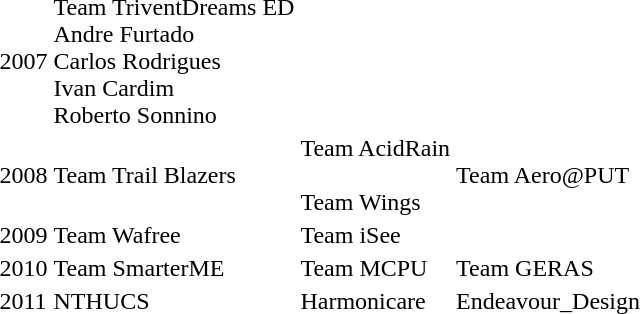<table>
<tr>
<td>2007</td>
<td> Team TriventDreams ED<br>Andre Furtado<br>
Carlos Rodrigues<br>
Ivan Cardim<br>
Roberto Sonnino</td>
</tr>
<tr>
<td>2008</td>
<td> Team Trail Blazers</td>
<td> Team AcidRain<br><br> Team Wings</td>
<td> Team Aero@PUT</td>
</tr>
<tr>
<td>2009</td>
<td> Team Wafree</td>
<td> Team iSee</td>
</tr>
<tr>
<td>2010 </td>
<td> Team SmarterME</td>
<td> Team MCPU</td>
<td> Team GERAS</td>
</tr>
<tr>
<td>2011 </td>
<td> NTHUCS</td>
<td> Harmonicare</td>
<td> Endeavour_Design</td>
</tr>
</table>
